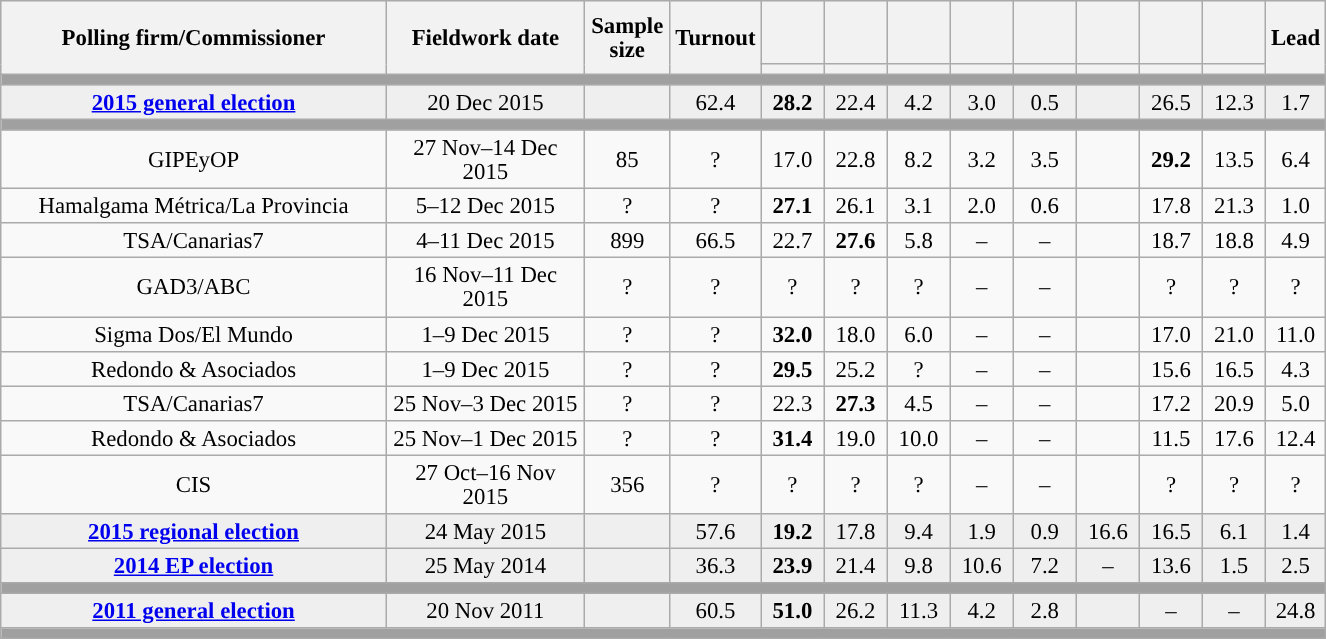<table class="wikitable collapsible collapsed" style="text-align:center; font-size:95%; line-height:16px;">
<tr style="height:42px; background-color:#E9E9E9">
<th style="width:250px;" rowspan="2">Polling firm/Commissioner</th>
<th style="width:125px;" rowspan="2">Fieldwork date</th>
<th style="width:50px;" rowspan="2">Sample size</th>
<th style="width:45px;" rowspan="2">Turnout</th>
<th style="width:35px;"></th>
<th style="width:35px;"></th>
<th style="width:35px;"></th>
<th style="width:35px;"></th>
<th style="width:35px;"></th>
<th style="width:35px;"></th>
<th style="width:35px;"></th>
<th style="width:35px;"></th>
<th style="width:30px;" rowspan="2">Lead</th>
</tr>
<tr>
<th style="color:inherit;background:"></th>
<th style="color:inherit;background:"></th>
<th style="color:inherit;background:"></th>
<th style="color:inherit;background:"></th>
<th style="color:inherit;background:"></th>
<th style="color:inherit;background:"></th>
<th style="color:inherit;background:"></th>
<th style="color:inherit;background:"></th>
</tr>
<tr>
<td colspan="13" style="background:#A0A0A0"></td>
</tr>
<tr style="background:#EFEFEF;">
<td><strong><a href='#'>2015 general election</a></strong></td>
<td>20 Dec 2015</td>
<td></td>
<td>62.4</td>
<td><strong>28.2</strong><br></td>
<td>22.4<br></td>
<td>4.2<br></td>
<td>3.0<br></td>
<td>0.5<br></td>
<td></td>
<td>26.5<br></td>
<td>12.3<br></td>
<td style="background:">1.7</td>
</tr>
<tr>
<td colspan="13" style="background:#A0A0A0"></td>
</tr>
<tr>
<td>GIPEyOP</td>
<td>27 Nov–14 Dec 2015</td>
<td>85</td>
<td>?</td>
<td>17.0<br></td>
<td>22.8<br></td>
<td>8.2<br></td>
<td>3.2<br></td>
<td>3.5<br></td>
<td></td>
<td><strong>29.2</strong><br></td>
<td>13.5<br></td>
<td style="background:">6.4</td>
</tr>
<tr>
<td>Hamalgama Métrica/La Provincia</td>
<td>5–12 Dec 2015</td>
<td>?</td>
<td>?</td>
<td><strong>27.1</strong><br></td>
<td>26.1<br></td>
<td>3.1<br></td>
<td>2.0<br></td>
<td>0.6<br></td>
<td></td>
<td>17.8<br></td>
<td>21.3<br></td>
<td style="background:">1.0</td>
</tr>
<tr>
<td>TSA/Canarias7</td>
<td>4–11 Dec 2015</td>
<td>899</td>
<td>66.5</td>
<td>22.7<br></td>
<td><strong>27.6</strong><br></td>
<td>5.8<br></td>
<td>–</td>
<td>–</td>
<td></td>
<td>18.7<br></td>
<td>18.8<br></td>
<td style="background:">4.9</td>
</tr>
<tr>
<td>GAD3/ABC</td>
<td>16 Nov–11 Dec 2015</td>
<td>?</td>
<td>?</td>
<td>?<br></td>
<td>?<br></td>
<td>?<br></td>
<td>–</td>
<td>–</td>
<td></td>
<td>?<br></td>
<td>?<br></td>
<td style="background:">?</td>
</tr>
<tr>
<td>Sigma Dos/El Mundo</td>
<td>1–9 Dec 2015</td>
<td>?</td>
<td>?</td>
<td><strong>32.0</strong><br></td>
<td>18.0<br></td>
<td>6.0<br></td>
<td>–</td>
<td>–</td>
<td></td>
<td>17.0<br></td>
<td>21.0<br></td>
<td style="background:">11.0</td>
</tr>
<tr>
<td>Redondo & Asociados</td>
<td>1–9 Dec 2015</td>
<td>?</td>
<td>?</td>
<td><strong>29.5</strong><br></td>
<td>25.2<br></td>
<td>?<br></td>
<td>–</td>
<td>–</td>
<td></td>
<td>15.6<br></td>
<td>16.5<br></td>
<td style="background:">4.3</td>
</tr>
<tr>
<td>TSA/Canarias7</td>
<td>25 Nov–3 Dec 2015</td>
<td>?</td>
<td>?</td>
<td>22.3<br></td>
<td><strong>27.3</strong><br></td>
<td>4.5<br></td>
<td>–</td>
<td>–</td>
<td></td>
<td>17.2<br></td>
<td>20.9<br></td>
<td style="background:">5.0</td>
</tr>
<tr>
<td>Redondo & Asociados</td>
<td>25 Nov–1 Dec 2015</td>
<td>?</td>
<td>?</td>
<td><strong>31.4</strong><br></td>
<td>19.0<br></td>
<td>10.0<br></td>
<td>–</td>
<td>–</td>
<td></td>
<td>11.5<br></td>
<td>17.6<br></td>
<td style="background:">12.4</td>
</tr>
<tr>
<td>CIS</td>
<td>27 Oct–16 Nov 2015</td>
<td>356</td>
<td>?</td>
<td>?<br></td>
<td>?<br></td>
<td>?<br></td>
<td>–</td>
<td>–</td>
<td></td>
<td>?<br></td>
<td>?<br></td>
<td style="background:">?</td>
</tr>
<tr style="background:#EFEFEF;">
<td><strong><a href='#'>2015 regional election</a></strong></td>
<td>24 May 2015</td>
<td></td>
<td>57.6</td>
<td><strong>19.2</strong><br></td>
<td>17.8<br></td>
<td>9.4<br></td>
<td>1.9<br></td>
<td>0.9<br></td>
<td>16.6<br></td>
<td>16.5<br></td>
<td>6.1<br></td>
<td style="background:">1.4</td>
</tr>
<tr style="background:#EFEFEF;">
<td><strong><a href='#'>2014 EP election</a></strong></td>
<td>25 May 2014</td>
<td></td>
<td>36.3</td>
<td><strong>23.9</strong><br></td>
<td>21.4<br></td>
<td>9.8<br></td>
<td>10.6<br></td>
<td>7.2<br></td>
<td>–</td>
<td>13.6<br></td>
<td>1.5<br></td>
<td style="background:">2.5</td>
</tr>
<tr>
<td colspan="13" style="background:#A0A0A0"></td>
</tr>
<tr style="background:#EFEFEF;">
<td><strong><a href='#'>2011 general election</a></strong></td>
<td>20 Nov 2011</td>
<td></td>
<td>60.5</td>
<td><strong>51.0</strong><br></td>
<td>26.2<br></td>
<td>11.3<br></td>
<td>4.2<br></td>
<td>2.8<br></td>
<td></td>
<td>–</td>
<td>–</td>
<td style="background:">24.8</td>
</tr>
<tr>
<td colspan="13" style="background:#A0A0A0"></td>
</tr>
</table>
